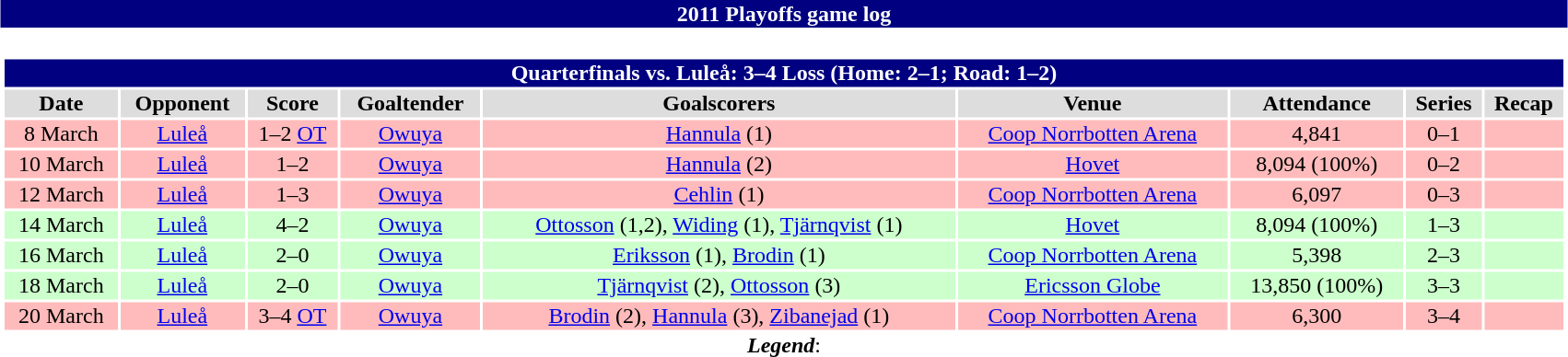<table class="toccolours" width=90% style="clear:both; margin:1.5em auto; text-align:center;">
<tr>
<th colspan=10 style="background:#000080; color: #ffffff;">2011 Playoffs game log</th>
</tr>
<tr>
<td colspan=10><br><table class="toccolours collapsible collapsed" width=100%>
<tr>
<th colspan=10; style="background:#000080; color: #ffffff;">Quarterfinals vs. Luleå: 3–4 Loss (Home: 2–1; Road: 1–2)</th>
</tr>
<tr align="center"  bgcolor="#dddddd">
<td><strong>Date</strong></td>
<td><strong>Opponent</strong></td>
<td><strong>Score</strong></td>
<td><strong>Goaltender</strong></td>
<td><strong>Goalscorers</strong></td>
<td><strong>Venue</strong></td>
<td><strong>Attendance</strong></td>
<td><strong>Series</strong></td>
<td><strong>Recap</strong></td>
</tr>
<tr align="center" bgcolor="#FFBBBB">
<td>8 March</td>
<td><a href='#'>Luleå</a></td>
<td>1–2 <a href='#'>OT</a></td>
<td><a href='#'>Owuya</a></td>
<td><a href='#'>Hannula</a> (1)</td>
<td><a href='#'>Coop Norrbotten Arena</a></td>
<td>4,841</td>
<td>0–1</td>
<td></td>
</tr>
<tr align="center" bgcolor="#FFBBBB">
<td>10 March</td>
<td><a href='#'>Luleå</a></td>
<td>1–2</td>
<td><a href='#'>Owuya</a></td>
<td><a href='#'>Hannula</a> (2)</td>
<td><a href='#'>Hovet</a></td>
<td>8,094 (100%)</td>
<td>0–2</td>
<td></td>
</tr>
<tr align="center" bgcolor="#FFBBBB">
<td>12 March</td>
<td><a href='#'>Luleå</a></td>
<td>1–3</td>
<td><a href='#'>Owuya</a></td>
<td><a href='#'>Cehlin</a> (1)</td>
<td><a href='#'>Coop Norrbotten Arena</a></td>
<td>6,097</td>
<td>0–3</td>
<td></td>
</tr>
<tr align="center" bgcolor="#CCFFCC">
<td>14 March</td>
<td><a href='#'>Luleå</a></td>
<td>4–2</td>
<td><a href='#'>Owuya</a></td>
<td><a href='#'>Ottosson</a> (1,2), <a href='#'>Widing</a> (1), <a href='#'>Tjärnqvist</a> (1)</td>
<td><a href='#'>Hovet</a></td>
<td>8,094 (100%)</td>
<td>1–3</td>
<td></td>
</tr>
<tr align="center" bgcolor="#CCFFCC">
<td>16 March</td>
<td><a href='#'>Luleå</a></td>
<td>2–0</td>
<td><a href='#'>Owuya</a></td>
<td><a href='#'>Eriksson</a> (1), <a href='#'>Brodin</a> (1)</td>
<td><a href='#'>Coop Norrbotten Arena</a></td>
<td>5,398</td>
<td>2–3</td>
<td></td>
</tr>
<tr align="center" bgcolor="#CCFFCC">
<td>18 March</td>
<td><a href='#'>Luleå</a></td>
<td>2–0</td>
<td><a href='#'>Owuya</a></td>
<td><a href='#'>Tjärnqvist</a> (2), <a href='#'>Ottosson</a> (3)</td>
<td><a href='#'>Ericsson Globe</a></td>
<td>13,850 (100%)</td>
<td>3–3</td>
<td></td>
</tr>
<tr align="center" bgcolor="#FFBBBB">
<td>20 March</td>
<td><a href='#'>Luleå</a></td>
<td>3–4 <a href='#'>OT</a></td>
<td><a href='#'>Owuya</a></td>
<td><a href='#'>Brodin</a> (2), <a href='#'>Hannula</a> (3), <a href='#'>Zibanejad</a> (1)</td>
<td><a href='#'>Coop Norrbotten Arena</a></td>
<td>6,300</td>
<td>3–4</td>
<td></td>
</tr>
</table>
<strong><em>Legend</em></strong>: 
</td>
</tr>
</table>
